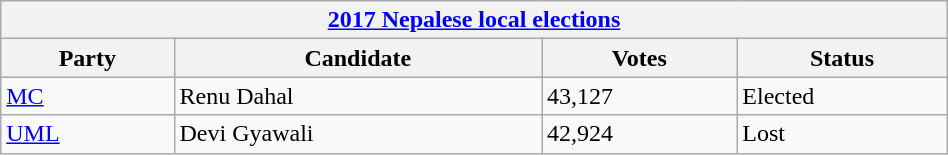<table class="wikitable" style="float:center; margin-left:1em; width:50%;">
<tr>
<th colspan="4"><strong><a href='#'>2017 Nepalese local elections</a></strong></th>
</tr>
<tr>
<th>Party</th>
<th>Candidate</th>
<th>Votes</th>
<th>Status</th>
</tr>
<tr>
<td><a href='#'>MC</a></td>
<td>Renu Dahal</td>
<td>43,127</td>
<td>Elected</td>
</tr>
<tr>
<td><a href='#'>UML</a></td>
<td>Devi Gyawali</td>
<td>42,924</td>
<td>Lost</td>
</tr>
</table>
